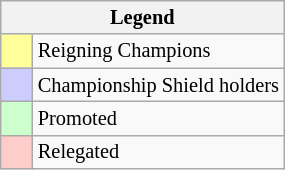<table class="wikitable" style="font-size: 85%">
<tr>
<th colspan=2>Legend</th>
</tr>
<tr>
<td style="background:#ff9; width:15px;"> </td>
<td>Reigning Champions</td>
</tr>
<tr>
<td style="background:#ccccff; width:15px;"> </td>
<td>Championship Shield holders</td>
</tr>
<tr>
<td style="background:#CCFFCC; width:15px;"> </td>
<td>Promoted</td>
</tr>
<tr>
<td style="background:#FFCCCC; width:15px;"> </td>
<td>Relegated</td>
</tr>
</table>
